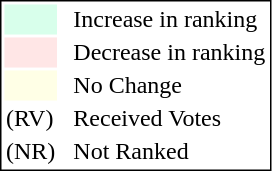<table style="border:1px solid black;">
<tr>
<td style="background:#D8FFEB; width:20px;"></td>
<td> </td>
<td>Increase in ranking</td>
</tr>
<tr>
<td style="background:#FFE6E6; width:20px;"></td>
<td> </td>
<td>Decrease in ranking</td>
</tr>
<tr>
<td style="background:#FFFFE6; width:20px;"></td>
<td> </td>
<td>No Change</td>
</tr>
<tr>
<td>(RV)</td>
<td> </td>
<td>Received Votes</td>
</tr>
<tr>
<td>(NR)</td>
<td> </td>
<td>Not Ranked</td>
</tr>
</table>
